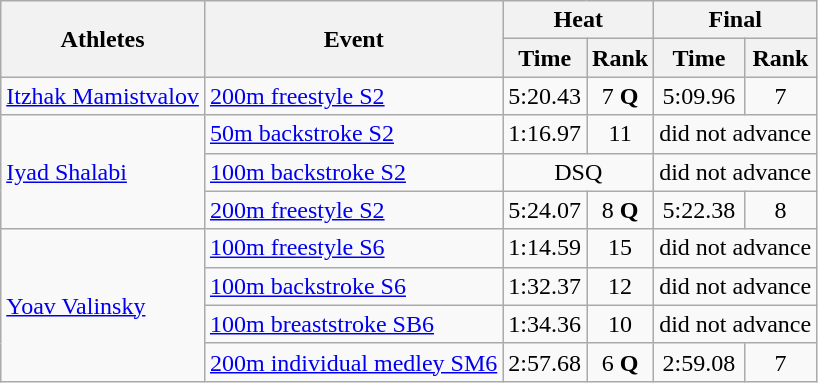<table class=wikitable>
<tr>
<th rowspan="2">Athletes</th>
<th rowspan="2">Event</th>
<th colspan="2">Heat</th>
<th colspan="2">Final</th>
</tr>
<tr>
<th>Time</th>
<th>Rank</th>
<th>Time</th>
<th>Rank</th>
</tr>
<tr align="center">
<td align="left"><a href='#'>Itzhak Mamistvalov</a></td>
<td align="left"><a href='#'>200m freestyle S2</a></td>
<td>5:20.43</td>
<td>7 <strong>Q</strong></td>
<td>5:09.96</td>
<td>7</td>
</tr>
<tr align="center">
<td align="left" rowspan="3"><a href='#'>Iyad Shalabi</a></td>
<td align="left"><a href='#'>50m backstroke S2</a></td>
<td>1:16.97</td>
<td>11</td>
<td colspan="2">did not advance</td>
</tr>
<tr align="center">
<td align="left"><a href='#'>100m backstroke S2</a></td>
<td colspan="2">DSQ</td>
<td colspan="2">did not advance</td>
</tr>
<tr align="center">
<td align="left"><a href='#'>200m freestyle S2</a></td>
<td>5:24.07</td>
<td>8 <strong>Q</strong></td>
<td>5:22.38</td>
<td>8</td>
</tr>
<tr align="center">
<td align="left" rowspan="4"><a href='#'>Yoav Valinsky</a></td>
<td align="left"><a href='#'>100m freestyle S6</a></td>
<td>1:14.59</td>
<td>15</td>
<td colspan="2">did not advance</td>
</tr>
<tr align="center">
<td align="left"><a href='#'>100m backstroke S6</a></td>
<td>1:32.37</td>
<td>12</td>
<td colspan="2">did not advance</td>
</tr>
<tr align="center">
<td align="left"><a href='#'>100m breaststroke SB6</a></td>
<td>1:34.36</td>
<td>10</td>
<td colspan="2">did not advance</td>
</tr>
<tr align="center">
<td align="left"><a href='#'>200m individual medley SM6</a></td>
<td>2:57.68</td>
<td>6 <strong>Q</strong></td>
<td>2:59.08</td>
<td>7</td>
</tr>
</table>
